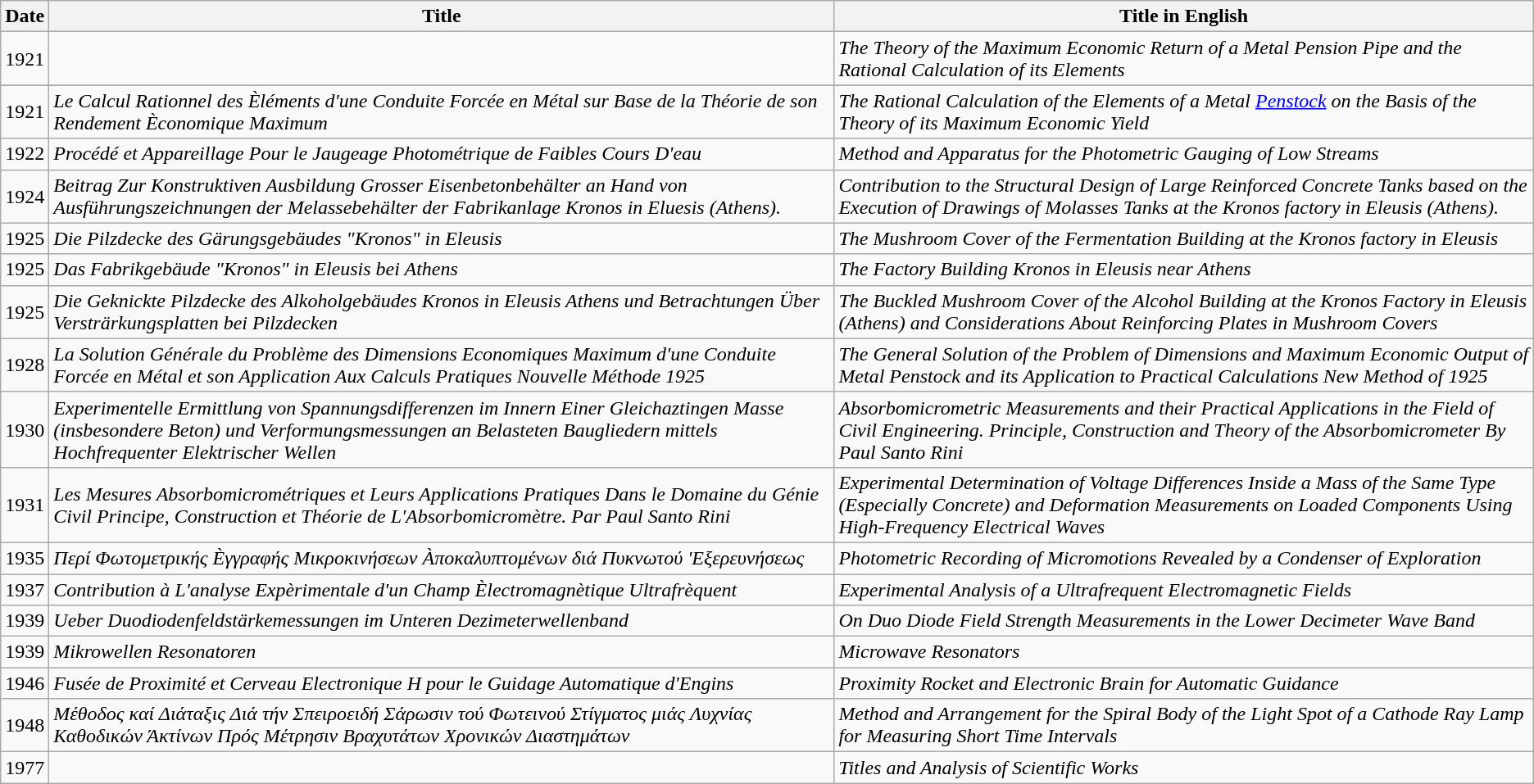<table class="wikitable">
<tr>
<th>Date</th>
<th>Title</th>
<th>Title in English</th>
</tr>
<tr>
<td>1921</td>
<td></td>
<td><em>The Theory of the Maximum Economic Return of a Metal Pension Pipe and the Rational Calculation of its Elements</em></td>
</tr>
<tr>
</tr>
<tr>
<td>1921</td>
<td><em>Le Calcul Rationnel des Èléments d'une Conduite Forcée en Métal sur Base de la Théorie de son Rendement Èconomique Maximum</em></td>
<td><em>The Rational Calculation of the Elements of a Metal <a href='#'>Penstock</a> on the Basis of the Theory of its Maximum Economic Yield</em></td>
</tr>
<tr>
<td>1922</td>
<td><em>Procédé et Appareillage Pour le Jaugeage Photométrique de Faibles Cours D'eau</em></td>
<td><em>Method and Apparatus for the Photometric Gauging of Low Streams</em></td>
</tr>
<tr>
<td>1924</td>
<td><em>Beitrag Zur Konstruktiven Ausbildung Grosser Eisenbetonbehälter an Hand von Ausführungszeichnungen der Melassebehälter der Fabrikanlage Kronos in Eluesis (Athens).</em></td>
<td><em>Contribution to the Structural Design of Large Reinforced Concrete Tanks based on the Execution of Drawings of Molasses Tanks at the Kronos factory in Eleusis (Athens).</em></td>
</tr>
<tr>
<td>1925</td>
<td><em>Die Pilzdecke des Gärungsgebäudes "Kronos" in Eleusis</em></td>
<td><em>The Mushroom Cover of the Fermentation Building at the Kronos factory in Eleusis</em></td>
</tr>
<tr>
<td>1925</td>
<td><em>Das Fabrikgebäude "Kronos" in Eleusis bei Athens</em></td>
<td><em>The Factory Building Kronos in Eleusis near Athens</em></td>
</tr>
<tr>
<td>1925</td>
<td><em>Die Geknickte Pilzdecke des Alkoholgebäudes Kronos in Eleusis  Athens und Betrachtungen Über Versträrkungsplatten bei Pilzdecken</em></td>
<td><em>The Buckled Mushroom Cover of the Alcohol Building at the Kronos Factory in Eleusis (Athens) and Considerations About Reinforcing Plates in Mushroom Covers</em></td>
</tr>
<tr>
<td>1928</td>
<td><em>La Solution Générale du Problème des Dimensions Economiques Maximum d'une Conduite Forcée en Métal et son Application Aux Calculs Pratiques Nouvelle Méthode 1925</em></td>
<td><em>The General Solution of the Problem of Dimensions and Maximum Economic Output of Metal Penstock and its Application to Practical Calculations New Method of 1925</em></td>
</tr>
<tr>
<td>1930</td>
<td><em>Experimentelle Ermittlung von Spannungsdifferenzen im Innern Einer Gleichaztingen Masse (insbesondere Beton) und Verformungsmessungen an Belasteten Baugliedern mittels Hochfrequenter Elektrischer Wellen</em></td>
<td><em>Absorbomicrometric Measurements and their Practical Applications in the Field of Civil Engineering. Principle, Construction and Theory of the Absorbomicrometer By Paul Santo Rini</em></td>
</tr>
<tr>
<td>1931</td>
<td><em>Les Mesures Absorbomicrométriques et Leurs Applications Pratiques Dans le Domaine du Génie Civil  Principe, Construction et Théorie de L'Absorbomicromètre. Par Paul Santo Rini</em></td>
<td><em>Experimental Determination of Voltage Differences Inside a Mass of the Same Type (Especially Concrete) and Deformation Measurements on Loaded Components Using High-Frequency Electrical Waves</em></td>
</tr>
<tr>
<td>1935</td>
<td><em>Περί Φωτομετρικής Èγγραφής Μικροκινήσεων Àποκαλυπτομένων διά Πυκνωτού 'Εξερευνήσεως</em></td>
<td><em>Photometric Recording of Micromotions Revealed by a Condenser of Exploration</em></td>
</tr>
<tr>
<td>1937</td>
<td><em>Contribution à L'analyse Expèrimentale d'un Champ Èlectromagnètique Ultrafrèquent</em></td>
<td><em>Experimental Analysis of a Ultrafrequent Electromagnetic Fields</em></td>
</tr>
<tr>
<td>1939</td>
<td><em>Ueber Duodiodenfeldstärkemessungen im Unteren Dezimeterwellenband</em></td>
<td><em>On Duo Diode Field Strength Measurements in the Lower Decimeter Wave Band</em></td>
</tr>
<tr>
<td>1939</td>
<td><em>Mikrowellen Resonatoren</em></td>
<td><em>Microwave Resonators</em></td>
</tr>
<tr>
<td>1946</td>
<td><em>Fusée de Proximité et Cerveau Electronique H pour le Guidage Automatique d'Engins</em></td>
<td><em>Proximity Rocket and Electronic Brain for Automatic Guidance</em></td>
</tr>
<tr>
<td>1948</td>
<td><em>Μέθοδος καί Διάταξις Διά τήν Σπειροειδή Σάρωσιν τού Φωτεινού Στίγματος μιάς Λυχνίας Καθοδικών Άκτίνων Πρός Μέτρησιν Βραχυτάτων Χρονικών Διαστημάτων</em></td>
<td><em>Method and Arrangement for the Spiral Body of the Light Spot of a Cathode Ray Lamp for Measuring Short Time Intervals</em></td>
</tr>
<tr>
<td>1977</td>
<td></td>
<td><em>Titles and Analysis of Scientific Works</em></td>
</tr>
</table>
